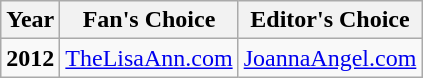<table class="wikitable">
<tr>
<th>Year</th>
<th>Fan's Choice</th>
<th>Editor's Choice</th>
</tr>
<tr>
<td><strong>2012</strong></td>
<td><a href='#'>TheLisaAnn.com</a></td>
<td><a href='#'>JoannaAngel.com</a></td>
</tr>
</table>
